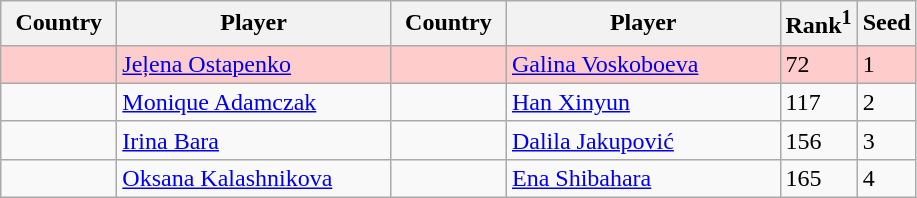<table class="sortable wikitable">
<tr>
<th style="width:70px;">Country</th>
<th style="width:175px;">Player</th>
<th style="width:70px;">Country</th>
<th style="width:175px;">Player</th>
<th>Rank<sup>1</sup></th>
<th>Seed</th>
</tr>
<tr style="background:#fcc;">
<td></td>
<td><a href='#'>Jeļena Ostapenko</a></td>
<td></td>
<td><a href='#'>Galina Voskoboeva</a></td>
<td>72</td>
<td>1</td>
</tr>
<tr>
<td></td>
<td><a href='#'>Monique Adamczak</a></td>
<td></td>
<td><a href='#'>Han Xinyun</a></td>
<td>117</td>
<td>2</td>
</tr>
<tr>
<td></td>
<td><a href='#'>Irina Bara</a></td>
<td></td>
<td><a href='#'>Dalila Jakupović</a></td>
<td>156</td>
<td>3</td>
</tr>
<tr>
<td></td>
<td><a href='#'>Oksana Kalashnikova</a></td>
<td></td>
<td><a href='#'>Ena Shibahara</a></td>
<td>165</td>
<td>4</td>
</tr>
</table>
